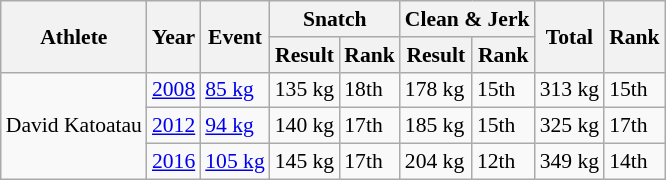<table class="wikitable" style="font-size:90%">
<tr>
<th rowspan="2">Athlete</th>
<th rowspan="2">Year</th>
<th rowspan="2">Event</th>
<th colspan="2">Snatch</th>
<th colspan="2">Clean & Jerk</th>
<th rowspan="2">Total</th>
<th rowspan="2">Rank</th>
</tr>
<tr>
<th>Result</th>
<th>Rank</th>
<th>Result</th>
<th>Rank</th>
</tr>
<tr>
<td rowspan=3>David Katoatau</td>
<td><a href='#'>2008</a></td>
<td><a href='#'>85 kg</a></td>
<td>135 kg</td>
<td>18th</td>
<td>178 kg</td>
<td>15th</td>
<td>313 kg</td>
<td>15th</td>
</tr>
<tr>
<td><a href='#'>2012</a></td>
<td><a href='#'>94 kg</a></td>
<td>140 kg</td>
<td>17th</td>
<td>185 kg</td>
<td>15th</td>
<td>325 kg</td>
<td>17th</td>
</tr>
<tr>
<td><a href='#'>2016</a></td>
<td><a href='#'>105 kg</a></td>
<td>145 kg</td>
<td>17th</td>
<td>204 kg</td>
<td>12th</td>
<td>349 kg</td>
<td>14th</td>
</tr>
</table>
